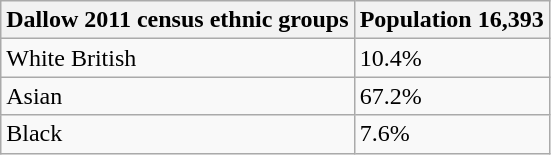<table class="wikitable">
<tr>
<th>Dallow 2011 census ethnic groups</th>
<th>Population 16,393</th>
</tr>
<tr>
<td>White British</td>
<td>10.4%</td>
</tr>
<tr>
<td>Asian</td>
<td>67.2%</td>
</tr>
<tr>
<td>Black</td>
<td>7.6%</td>
</tr>
</table>
